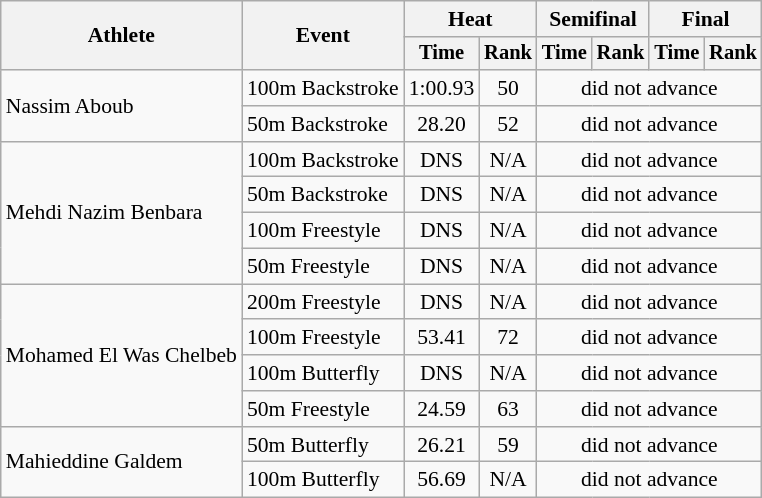<table class=wikitable style="font-size:90%">
<tr>
<th rowspan="2">Athlete</th>
<th rowspan="2">Event</th>
<th colspan="2">Heat</th>
<th colspan="2">Semifinal</th>
<th colspan="2">Final</th>
</tr>
<tr style="font-size:95%">
<th>Time</th>
<th>Rank</th>
<th>Time</th>
<th>Rank</th>
<th>Time</th>
<th>Rank</th>
</tr>
<tr align=center>
<td align=left rowspan=2>Nassim Aboub</td>
<td align=left>100m Backstroke</td>
<td>1:00.93</td>
<td>50</td>
<td colspan=4>did not advance</td>
</tr>
<tr align=center>
<td align=left>50m Backstroke</td>
<td>28.20</td>
<td>52</td>
<td colspan=4>did not advance</td>
</tr>
<tr align=center>
<td align=left rowspan=4>Mehdi Nazim Benbara</td>
<td align=left>100m Backstroke</td>
<td>DNS</td>
<td>N/A</td>
<td colspan=4>did not advance</td>
</tr>
<tr align=center>
<td align=left>50m Backstroke</td>
<td>DNS</td>
<td>N/A</td>
<td colspan=4>did not advance</td>
</tr>
<tr align=center>
<td align=left>100m Freestyle</td>
<td>DNS</td>
<td>N/A</td>
<td colspan=4>did not advance</td>
</tr>
<tr align=center>
<td align=left>50m Freestyle</td>
<td>DNS</td>
<td>N/A</td>
<td colspan=4>did not advance</td>
</tr>
<tr align=center>
<td align=left rowspan=4>Mohamed El Was Chelbeb</td>
<td align=left>200m Freestyle</td>
<td>DNS</td>
<td>N/A</td>
<td colspan=4>did not advance</td>
</tr>
<tr align=center>
<td align=left>100m Freestyle</td>
<td>53.41</td>
<td>72</td>
<td colspan=4>did not advance</td>
</tr>
<tr align=center>
<td align=left>100m Butterfly</td>
<td>DNS</td>
<td>N/A</td>
<td colspan=4>did not advance</td>
</tr>
<tr align=center>
<td align=left>50m Freestyle</td>
<td>24.59</td>
<td>63</td>
<td colspan=4>did not advance</td>
</tr>
<tr align=center>
<td align=left rowspan=2>Mahieddine Galdem</td>
<td align=left>50m Butterfly</td>
<td>26.21</td>
<td>59</td>
<td colspan=4>did not advance</td>
</tr>
<tr align=center>
<td align=left>100m Butterfly</td>
<td>56.69</td>
<td>N/A</td>
<td colspan=4>did not advance</td>
</tr>
</table>
